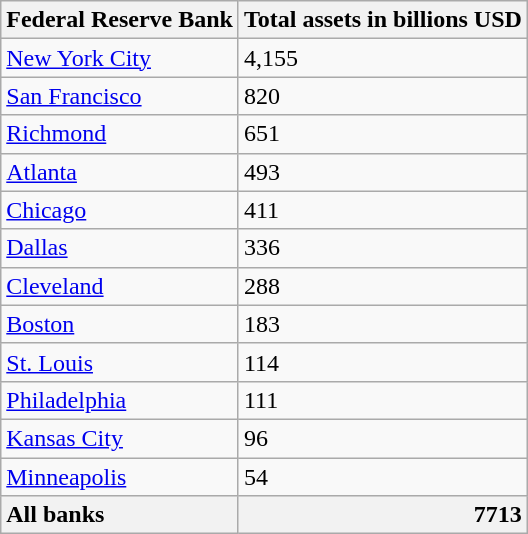<table class="wikitable col2right">
<tr>
<th scope="col">Federal Reserve Bank</th>
<th scope="col">Total assets in billions USD</th>
</tr>
<tr>
<td><a href='#'>New York City</a></td>
<td>4,155</td>
</tr>
<tr>
<td><a href='#'>San Francisco</a></td>
<td>820</td>
</tr>
<tr>
<td><a href='#'>Richmond</a></td>
<td>651</td>
</tr>
<tr>
<td><a href='#'>Atlanta</a></td>
<td>493</td>
</tr>
<tr>
<td><a href='#'>Chicago</a></td>
<td>411</td>
</tr>
<tr>
<td><a href='#'>Dallas</a></td>
<td>336</td>
</tr>
<tr>
<td><a href='#'>Cleveland</a></td>
<td>288</td>
</tr>
<tr>
<td><a href='#'>Boston</a></td>
<td>183</td>
</tr>
<tr>
<td><a href='#'>St. Louis</a></td>
<td>114</td>
</tr>
<tr>
<td><a href='#'>Philadelphia</a></td>
<td>111</td>
</tr>
<tr>
<td><a href='#'>Kansas City</a></td>
<td>96</td>
</tr>
<tr>
<td><a href='#'>Minneapolis</a></td>
<td>54</td>
</tr>
<tr>
<th style="text-align: left;">All banks</th>
<th style="text-align: right;">7713</th>
</tr>
</table>
